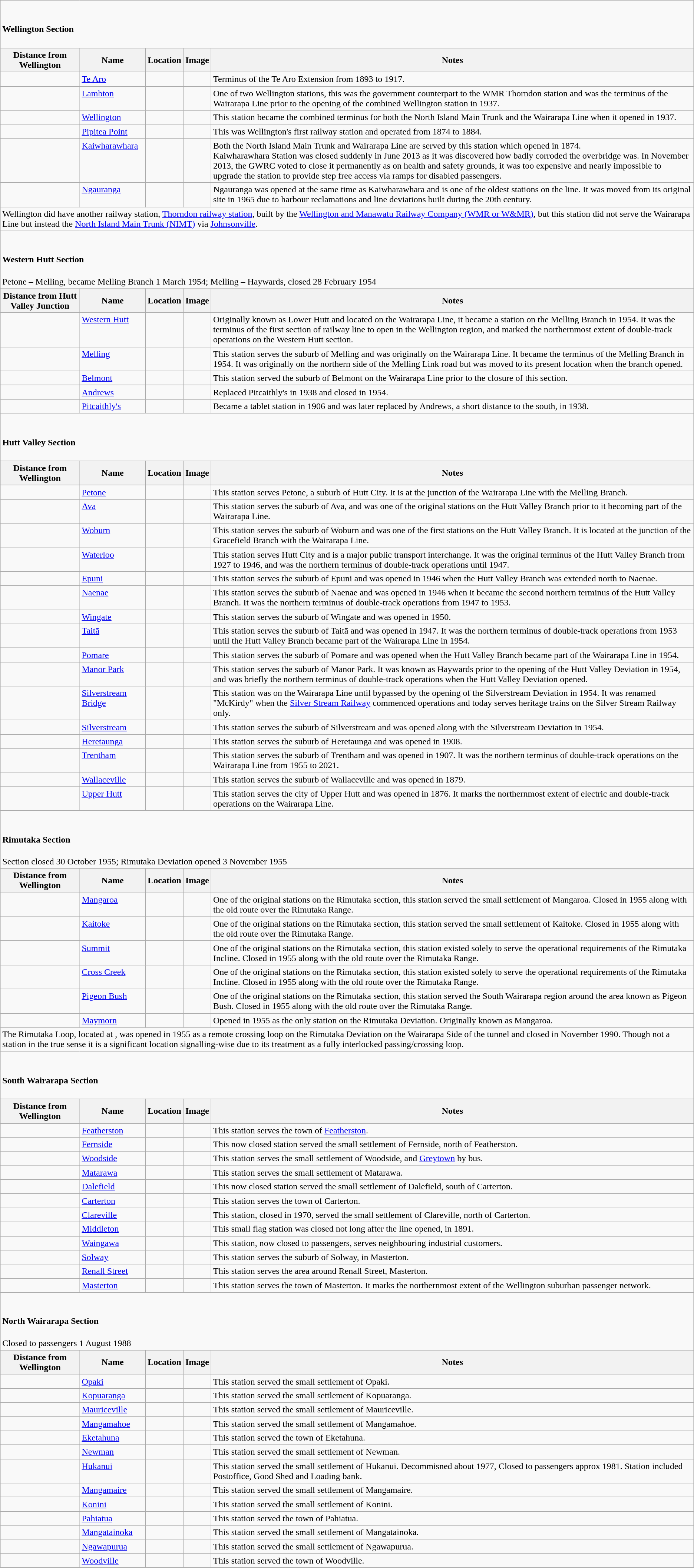<table class="wikitable" border="1">
<tr>
<td align="left" colspan=5><br><h4>Wellington Section</h4></td>
</tr>
<tr>
<th>Distance from Wellington</th>
<th>Name</th>
<th>Location</th>
<th>Image</th>
<th>Notes</th>
</tr>
<tr>
<td></td>
<td valign="top"><a href='#'>Te Aro</a></td>
<td valign="top"></td>
<td></td>
<td valign="top">Terminus of the Te Aro Extension from 1893 to 1917.</td>
</tr>
<tr>
<td></td>
<td valign="top"><a href='#'>Lambton</a></td>
<td valign="top"></td>
<td></td>
<td valign="top">One of two Wellington stations, this was the government counterpart to the WMR Thorndon station and was the terminus of the Wairarapa Line prior to the opening of the combined Wellington station in 1937.</td>
</tr>
<tr>
<td valign="top"></td>
<td valign="top"><a href='#'>Wellington</a></td>
<td valign="top"></td>
<td></td>
<td valign="top">This station became the combined terminus for both the North Island Main Trunk and the Wairarapa Line when it opened in 1937.</td>
</tr>
<tr>
<td></td>
<td valign="top"><a href='#'>Pipitea Point</a></td>
<td></td>
<td></td>
<td valign="top">This was Wellington's first railway station and operated from 1874 to 1884.</td>
</tr>
<tr>
<td valign="top"></td>
<td valign="top"><a href='#'>Kaiwharawhara</a></td>
<td valign="top"></td>
<td></td>
<td valign="top">Both the North Island Main Trunk and Wairarapa Line are served by this station which opened in 1874.<br>Kaiwharawhara Station was closed suddenly in June 2013 as it was discovered how badly corroded the overbridge was.  In November 2013, the GWRC voted to close it permanently as on health and safety grounds, it was too expensive and nearly impossible to upgrade the station to provide step free access via ramps for disabled passengers.</td>
</tr>
<tr>
<td valign="top"></td>
<td valign="top"><a href='#'>Ngauranga</a></td>
<td valign="top"></td>
<td></td>
<td valign="top">Ngauranga was opened at the same time as Kaiwharawhara and is one of the oldest stations on the line. It was moved from its original site in 1965 due to harbour reclamations and line deviations built during the 20th century.</td>
</tr>
<tr>
<td colspan=5>Wellington did have another railway station, <a href='#'>Thorndon railway station</a>, built by the <a href='#'>Wellington and Manawatu Railway Company (WMR or W&MR)</a>, but this station did not serve the Wairarapa Line but instead the <a href='#'>North Island Main Trunk (NIMT)</a> via <a href='#'>Johnsonville</a>.</td>
</tr>
<tr>
<td align="left" colspan=5><br><h4>Western Hutt Section</h4>Petone – Melling, became Melling Branch 1 March 1954; Melling – Haywards, closed 28 February 1954</td>
</tr>
<tr>
<th>Distance from Hutt Valley Junction</th>
<th>Name</th>
<th>Location</th>
<th>Image</th>
<th>Notes</th>
</tr>
<tr>
<td valign="top"></td>
<td valign="top"><a href='#'>Western Hutt</a></td>
<td valign="top"></td>
<td></td>
<td valign="top">Originally known as Lower Hutt and located on the Wairarapa Line, it became a station on the Melling Branch in 1954. It was the terminus of the first section of railway line to open in the Wellington region, and marked the northernmost extent of double-track operations on the Western Hutt section.</td>
</tr>
<tr>
<td valign="top"></td>
<td valign="top"><a href='#'>Melling</a></td>
<td valign="top"></td>
<td></td>
<td valign="top">This station serves the suburb of Melling and was originally on the Wairarapa Line. It became the terminus of the Melling Branch in 1954. It was originally on the northern side of the Melling Link road but was moved to its present location when the branch opened.</td>
</tr>
<tr>
<td valign="top"></td>
<td valign="top"><a href='#'>Belmont</a></td>
<td></td>
<td></td>
<td valign="top">This station served the suburb of Belmont on the Wairarapa Line prior to the closure of this section.</td>
</tr>
<tr>
<td valign="top"></td>
<td valign="top"><a href='#'>Andrews</a></td>
<td></td>
<td></td>
<td valign="top">Replaced Pitcaithly's in 1938 and closed in 1954.</td>
</tr>
<tr>
<td></td>
<td valign="top"><a href='#'>Pitcaithly's</a></td>
<td></td>
<td></td>
<td valign="top">Became a tablet station in 1906 and was later replaced by Andrews, a short distance to the south, in 1938.</td>
</tr>
<tr>
<td align="left" colspan=5><br><h4>Hutt Valley Section</h4></td>
</tr>
<tr>
<th>Distance from Wellington</th>
<th>Name</th>
<th>Location</th>
<th>Image</th>
<th>Notes</th>
</tr>
<tr>
<td valign="top"></td>
<td valign="top"><a href='#'>Petone</a></td>
<td valign="top"></td>
<td></td>
<td valign="top">This station serves Petone, a suburb of Hutt City. It is at the junction of the Wairarapa Line with the Melling Branch.</td>
</tr>
<tr>
<td valign="top"></td>
<td valign="top"><a href='#'>Ava</a></td>
<td valign="top"></td>
<td></td>
<td valign="top">This station serves the suburb of Ava, and was one of the original stations on the Hutt Valley Branch prior to it becoming part of the Wairarapa Line.</td>
</tr>
<tr>
<td valign="top"></td>
<td valign="top"><a href='#'>Woburn</a></td>
<td valign="top"></td>
<td></td>
<td valign="top">This station serves the suburb of Woburn and was one of the first stations on the Hutt Valley Branch. It is located at the junction of the Gracefield Branch with the Wairarapa Line.</td>
</tr>
<tr>
<td valign="top"></td>
<td valign="top"><a href='#'>Waterloo</a></td>
<td valign="top"></td>
<td></td>
<td valign="top">This station serves Hutt City and is a major public transport interchange. It was the original terminus of the Hutt Valley Branch from 1927 to 1946, and was the northern terminus of double-track operations until 1947.</td>
</tr>
<tr>
<td valign="top"></td>
<td valign="top"><a href='#'>Epuni</a></td>
<td valign="top"></td>
<td></td>
<td valign="top">This station serves the suburb of Epuni and was opened in 1946 when the Hutt Valley Branch was extended north to Naenae.</td>
</tr>
<tr>
<td valign="top"></td>
<td valign="top"><a href='#'>Naenae</a></td>
<td valign="top"></td>
<td></td>
<td valign="top">This station serves the suburb of Naenae and was opened in 1946 when it became the second northern terminus of the Hutt Valley Branch.  It was the northern terminus of double-track operations from 1947 to 1953.</td>
</tr>
<tr>
<td valign="top"></td>
<td valign="top"><a href='#'>Wingate</a></td>
<td valign="top"></td>
<td></td>
<td valign="top">This station serves the suburb of Wingate and was opened in 1950.</td>
</tr>
<tr>
<td valign="top"></td>
<td valign="top"><a href='#'>Taitā</a></td>
<td valign="top"></td>
<td></td>
<td valign="top">This station serves the suburb of Taitā and was opened in 1947.  It was the northern terminus of double-track operations from 1953 until the Hutt Valley Branch became part of the Wairarapa Line in 1954.</td>
</tr>
<tr>
<td valign="top"></td>
<td valign="top"><a href='#'>Pomare</a></td>
<td valign="top"></td>
<td></td>
<td valign="top">This station serves the suburb of Pomare and was opened when the Hutt Valley Branch became part of the Wairarapa Line in 1954.</td>
</tr>
<tr>
<td valign="top"></td>
<td valign="top"><a href='#'>Manor Park</a></td>
<td valign="top"></td>
<td></td>
<td valign="top">This station serves the suburb of Manor Park. It was known as Haywards prior to the opening of the Hutt Valley Deviation in 1954, and was briefly the northern terminus of double-track operations when the Hutt Valley Deviation opened.</td>
</tr>
<tr>
<td></td>
<td valign="top"><a href='#'>Silverstream Bridge</a></td>
<td valign="top"></td>
<td></td>
<td valign="top">This station was on the Wairarapa Line until bypassed by the opening of the Silverstream Deviation in 1954.  It was renamed "McKirdy" when the <a href='#'>Silver Stream Railway</a> commenced operations and today serves heritage trains on the Silver Stream Railway only.</td>
</tr>
<tr>
<td valign="top"></td>
<td valign="top"><a href='#'>Silverstream</a></td>
<td valign="top"></td>
<td></td>
<td valign="top">This station serves the suburb of Silverstream and was opened along with the Silverstream Deviation in 1954.</td>
</tr>
<tr>
<td valign="top"></td>
<td valign="top"><a href='#'>Heretaunga</a></td>
<td valign="top"></td>
<td></td>
<td valign="top">This station serves the suburb of Heretaunga and was opened in 1908.</td>
</tr>
<tr>
<td valign="top"></td>
<td valign="top"><a href='#'>Trentham</a></td>
<td valign="top"></td>
<td></td>
<td valign="top">This station serves the suburb of Trentham and was opened in 1907. It was the northern terminus of double-track operations on the Wairarapa Line from 1955 to 2021.</td>
</tr>
<tr>
<td valign="top"></td>
<td valign="top"><a href='#'>Wallaceville</a></td>
<td valign="top"></td>
<td></td>
<td valign="top">This station serves the suburb of Wallaceville and was opened in 1879.</td>
</tr>
<tr>
<td valign="top"></td>
<td valign="top"><a href='#'>Upper Hutt</a></td>
<td valign="top"></td>
<td></td>
<td valign="top">This station serves the city of Upper Hutt and was opened in 1876. It marks the northernmost extent of electric and double-track operations on the Wairarapa Line.</td>
</tr>
<tr>
<td align="left" colspan=5><br><h4>Rimutaka Section</h4>Section closed 30 October 1955; Rimutaka Deviation opened 3 November 1955</td>
</tr>
<tr>
<th>Distance from Wellington</th>
<th>Name</th>
<th>Location</th>
<th>Image</th>
<th>Notes</th>
</tr>
<tr>
<td></td>
<td valign="top"><a href='#'>Mangaroa</a></td>
<td valign="top"></td>
<td></td>
<td valign="top">One of the original stations on the Rimutaka section, this station served the small settlement of Mangaroa. Closed in 1955 along with the old route over the Rimutaka Range.</td>
</tr>
<tr>
<td></td>
<td valign="top"><a href='#'>Kaitoke</a></td>
<td valign="top"></td>
<td></td>
<td valign="top">One of the original stations on the Rimutaka section, this station served the small settlement of Kaitoke. Closed in 1955 along with the old route over the Rimutaka Range.</td>
</tr>
<tr>
<td></td>
<td valign="top"><a href='#'>Summit</a></td>
<td valign="top"></td>
<td></td>
<td valign="top">One of the original stations on the Rimutaka section, this station existed solely to serve the operational requirements of the Rimutaka Incline. Closed in 1955 along with the old route over the Rimutaka Range.</td>
</tr>
<tr>
<td></td>
<td valign="top"><a href='#'>Cross Creek</a></td>
<td valign="top"></td>
<td></td>
<td valign="top">One of the original stations on the Rimutaka section, this station existed solely to serve the operational requirements of the Rimutaka Incline. Closed in 1955 along with the old route over the Rimutaka Range.</td>
</tr>
<tr>
<td></td>
<td valign="top"><a href='#'>Pigeon Bush</a></td>
<td valign="top"></td>
<td></td>
<td valign="top">One of the original stations on the Rimutaka section, this station served the South Wairarapa region around the area known as Pigeon Bush. Closed in 1955 along with the old route over the Rimutaka Range.</td>
</tr>
<tr>
<td valign="top"></td>
<td valign="top"><a href='#'>Maymorn</a></td>
<td valign="top"></td>
<td></td>
<td valign="top">Opened in 1955 as the only station on the Rimutaka Deviation. Originally known as Mangaroa.</td>
</tr>
<tr>
<td colspan=5 valign="top">The Rimutaka Loop, located at , was opened in 1955 as a remote crossing loop on the Rimutaka Deviation on the Wairarapa Side of the tunnel and closed in November 1990. Though not a station in the true sense it is a significant location signalling-wise due to its treatment as a fully interlocked passing/crossing loop.</td>
</tr>
<tr>
<td align="left" colspan=5><br><h4>South Wairarapa Section</h4></td>
</tr>
<tr>
<th>Distance from Wellington</th>
<th>Name</th>
<th>Location</th>
<th>Image</th>
<th>Notes</th>
</tr>
<tr>
<td valign="top"></td>
<td valign="top"><a href='#'>Featherston</a></td>
<td valign="top"></td>
<td></td>
<td valign="top">This station serves the town of <a href='#'>Featherston</a>.</td>
</tr>
<tr>
<td valign="top"></td>
<td valign="top"><a href='#'>Fernside</a></td>
<td valign="top"></td>
<td></td>
<td valign="top">This now closed station served the small settlement of Fernside, north of Featherston.</td>
</tr>
<tr>
<td valign="top"></td>
<td valign="top"><a href='#'>Woodside</a></td>
<td valign="top"></td>
<td></td>
<td valign="top">This station serves the small settlement of Woodside, and <a href='#'>Greytown</a> by bus.</td>
</tr>
<tr>
<td valign="top"></td>
<td valign="top"><a href='#'>Matarawa</a></td>
<td valign="top"></td>
<td></td>
<td valign="top">This station serves the small settlement of Matarawa.</td>
</tr>
<tr>
<td valign="top"></td>
<td valign="top"><a href='#'>Dalefield</a></td>
<td valign="top"></td>
<td></td>
<td valign="top">This now closed station served the small settlement of Dalefield, south of Carterton.</td>
</tr>
<tr>
<td valign="top"></td>
<td valign="top"><a href='#'>Carterton</a></td>
<td valign="top"></td>
<td></td>
<td valign="top">This station serves the town of Carterton.</td>
</tr>
<tr>
<td valign="top"></td>
<td valign="top"><a href='#'>Clareville</a></td>
<td valign="top"></td>
<td></td>
<td valign="top">This station, closed in 1970, served the small settlement of Clareville, north of Carterton.</td>
</tr>
<tr>
<td valign="top"></td>
<td valign="top"><a href='#'>Middleton</a></td>
<td valign="top"></td>
<td></td>
<td valign="top">This small flag station was closed not long after the line opened, in 1891.</td>
</tr>
<tr>
<td valign="top"></td>
<td valign="top"><a href='#'>Waingawa</a></td>
<td valign="top"></td>
<td></td>
<td valign="top">This station, now closed to passengers, serves neighbouring industrial customers.</td>
</tr>
<tr>
<td valign="top"></td>
<td valign="top"><a href='#'>Solway</a></td>
<td valign="top"></td>
<td></td>
<td valign="top">This station serves the suburb of Solway, in Masterton.</td>
</tr>
<tr>
<td valign="top"></td>
<td valign="top"><a href='#'>Renall Street</a></td>
<td valign="top"></td>
<td></td>
<td valign="top">This station serves the area around Renall Street, Masterton.</td>
</tr>
<tr>
<td valign="top"></td>
<td valign="top"><a href='#'>Masterton</a></td>
<td valign="top"></td>
<td></td>
<td valign="top">This station serves the town of Masterton. It marks the northernmost extent of the Wellington suburban passenger network.</td>
</tr>
<tr>
<td align="left" colspan=5><br><h4>North Wairarapa Section</h4>Closed to passengers 1 August 1988</td>
</tr>
<tr>
<th>Distance from Wellington</th>
<th>Name</th>
<th>Location</th>
<th>Image</th>
<th>Notes</th>
</tr>
<tr>
<td valign="top"></td>
<td valign="top"><a href='#'>Opaki</a></td>
<td valign="top"></td>
<td></td>
<td valign="top">This station served the small settlement of Opaki.</td>
</tr>
<tr>
<td valign="top"></td>
<td valign="top"><a href='#'>Kopuaranga</a></td>
<td valign="top"></td>
<td></td>
<td valign="top">This station served the small settlement of Kopuaranga.</td>
</tr>
<tr>
<td valign="top"></td>
<td valign="top"><a href='#'>Mauriceville</a></td>
<td valign="top"></td>
<td></td>
<td valign="top">This station served the small settlement of Mauriceville.</td>
</tr>
<tr>
<td valign="top"></td>
<td valign="top"><a href='#'>Mangamahoe</a></td>
<td valign="top"></td>
<td></td>
<td valign="top">This station served the small settlement of Mangamahoe.</td>
</tr>
<tr>
<td valign="top"></td>
<td valign="top"><a href='#'>Eketahuna</a></td>
<td valign="top"></td>
<td></td>
<td valign="top">This station served the town of Eketahuna.</td>
</tr>
<tr>
<td valign="top"></td>
<td valign="top"><a href='#'>Newman</a></td>
<td valign="top"></td>
<td></td>
<td valign="top">This station served the small settlement of Newman.</td>
</tr>
<tr>
<td valign="top"></td>
<td valign="top"><a href='#'>Hukanui</a></td>
<td valign="top"></td>
<td></td>
<td valign="top">This station served the small settlement of Hukanui. Decommisned about 1977, Closed to passengers approx 1981. Station included Postoffice, Good Shed and Loading bank.</td>
</tr>
<tr>
<td valign="top"></td>
<td valign="top"><a href='#'>Mangamaire</a></td>
<td valign="top"></td>
<td></td>
<td valign="top">This station served the small settlement of Mangamaire.</td>
</tr>
<tr>
<td valign="top"></td>
<td valign="top"><a href='#'>Konini</a></td>
<td valign="top"></td>
<td></td>
<td valign="top">This station served the small settlement of Konini.</td>
</tr>
<tr>
<td valign="top"></td>
<td valign="top"><a href='#'>Pahiatua</a></td>
<td valign="top"></td>
<td></td>
<td valign="top">This station served the town of Pahiatua.</td>
</tr>
<tr>
<td valign="top"></td>
<td valign="top"><a href='#'>Mangatainoka</a></td>
<td valign="top"></td>
<td></td>
<td valign="top">This station served the small settlement of Mangatainoka.</td>
</tr>
<tr>
<td valign="top"></td>
<td valign="top"><a href='#'>Ngawapurua</a></td>
<td valign="top"></td>
<td></td>
<td valign="top">This station served the small settlement of Ngawapurua.</td>
</tr>
<tr>
<td valign="top"></td>
<td valign="top"><a href='#'>Woodville</a></td>
<td valign="top"></td>
<td></td>
<td valign="top">This station served the town of Woodville.</td>
</tr>
</table>
